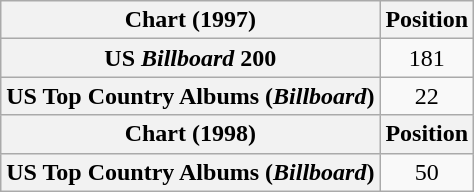<table class="wikitable plainrowheaders" style="text-align:center">
<tr>
<th scope="col">Chart (1997)</th>
<th scope="col">Position</th>
</tr>
<tr>
<th scope="row">US <em>Billboard</em> 200</th>
<td>181</td>
</tr>
<tr>
<th scope="row">US Top Country Albums (<em>Billboard</em>)</th>
<td>22</td>
</tr>
<tr>
<th scope="col">Chart (1998)</th>
<th scope="col">Position</th>
</tr>
<tr>
<th scope="row">US Top Country Albums (<em>Billboard</em>)</th>
<td>50</td>
</tr>
</table>
